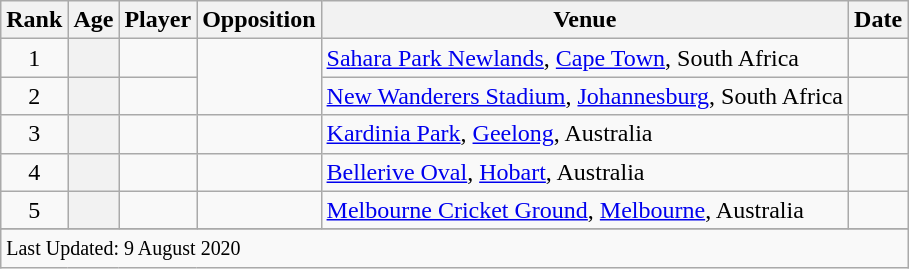<table class="wikitable plainrowheaders sortable">
<tr>
<th scope=col>Rank</th>
<th scope=col>Age</th>
<th scope=col>Player</th>
<th scope=col>Opposition</th>
<th scope=col>Venue</th>
<th scope=col>Date</th>
</tr>
<tr>
<td align=center>1</td>
<th scope=row style=text-align:center;></th>
<td></td>
<td rowspan=2></td>
<td><a href='#'>Sahara Park Newlands</a>, <a href='#'>Cape Town</a>, South Africa</td>
<td></td>
</tr>
<tr>
<td align=center>2</td>
<th scope=row style=text-align:center;></th>
<td></td>
<td><a href='#'>New Wanderers Stadium</a>, <a href='#'>Johannesburg</a>, South Africa</td>
<td></td>
</tr>
<tr>
<td align=center>3</td>
<th scope=row style=text-align:center;></th>
<td></td>
<td></td>
<td><a href='#'>Kardinia Park</a>, <a href='#'>Geelong</a>, Australia</td>
<td></td>
</tr>
<tr>
<td align=center>4</td>
<th scope=row style=text-align:center;></th>
<td></td>
<td></td>
<td><a href='#'>Bellerive Oval</a>, <a href='#'>Hobart</a>, Australia</td>
<td></td>
</tr>
<tr>
<td align=center>5</td>
<th scope=row style=text-align:center;></th>
<td></td>
<td></td>
<td><a href='#'>Melbourne Cricket Ground</a>, <a href='#'>Melbourne</a>, Australia</td>
<td></td>
</tr>
<tr>
</tr>
<tr class=sortbottom>
<td colspan=7><small>Last Updated: 9 August 2020</small></td>
</tr>
</table>
